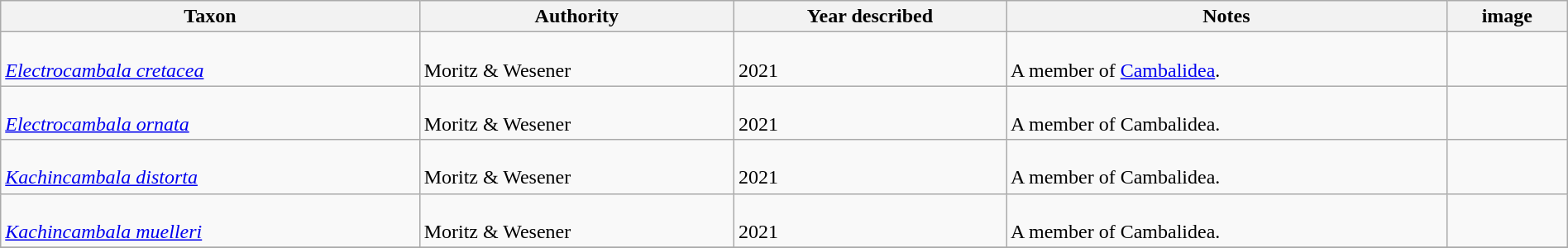<table class="wikitable sortable" align="center" width="100%">
<tr>
<th>Taxon</th>
<th>Authority</th>
<th>Year described</th>
<th>Notes</th>
<th>image</th>
</tr>
<tr>
<td><br><em><a href='#'>Electrocambala cretacea</a></em></td>
<td><br>Moritz & Wesener</td>
<td><br>2021</td>
<td><br>A member of <a href='#'>Cambalidea</a>.</td>
<td></td>
</tr>
<tr>
<td><br><em><a href='#'>Electrocambala ornata</a></em></td>
<td><br>Moritz & Wesener</td>
<td><br>2021</td>
<td><br>A member of Cambalidea.</td>
<td></td>
</tr>
<tr>
<td><br><em><a href='#'>Kachincambala distorta</a></em></td>
<td><br>Moritz & Wesener</td>
<td><br>2021</td>
<td><br>A member of Cambalidea.</td>
<td></td>
</tr>
<tr>
<td><br><em><a href='#'>Kachincambala muelleri</a></em></td>
<td><br>Moritz & Wesener</td>
<td><br>2021</td>
<td><br>A member of Cambalidea.</td>
<td></td>
</tr>
<tr>
</tr>
</table>
